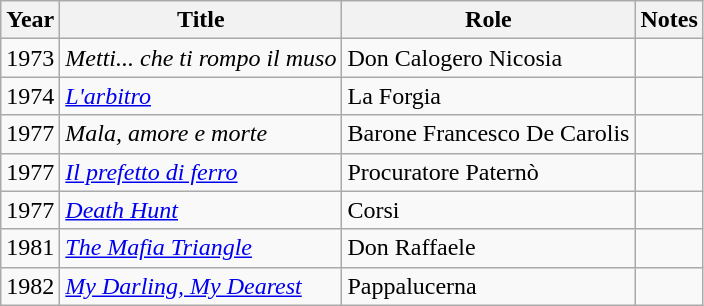<table class="wikitable">
<tr>
<th>Year</th>
<th>Title</th>
<th>Role</th>
<th>Notes</th>
</tr>
<tr>
<td>1973</td>
<td><em>Metti... che ti rompo il muso</em></td>
<td>Don Calogero Nicosia</td>
<td></td>
</tr>
<tr>
<td>1974</td>
<td><em><a href='#'>L'arbitro</a></em></td>
<td>La Forgia</td>
<td></td>
</tr>
<tr>
<td>1977</td>
<td><em>Mala, amore e morte</em></td>
<td>Barone Francesco De Carolis</td>
<td></td>
</tr>
<tr>
<td>1977</td>
<td><em><a href='#'>Il prefetto di ferro</a></em></td>
<td>Procuratore Paternò</td>
<td></td>
</tr>
<tr>
<td>1977</td>
<td><em><a href='#'>Death Hunt</a></em></td>
<td>Corsi</td>
<td></td>
</tr>
<tr>
<td>1981</td>
<td><em><a href='#'>The Mafia Triangle</a></em></td>
<td>Don Raffaele</td>
<td></td>
</tr>
<tr>
<td>1982</td>
<td><em><a href='#'>My Darling, My Dearest</a></em></td>
<td>Pappalucerna</td>
<td></td>
</tr>
</table>
